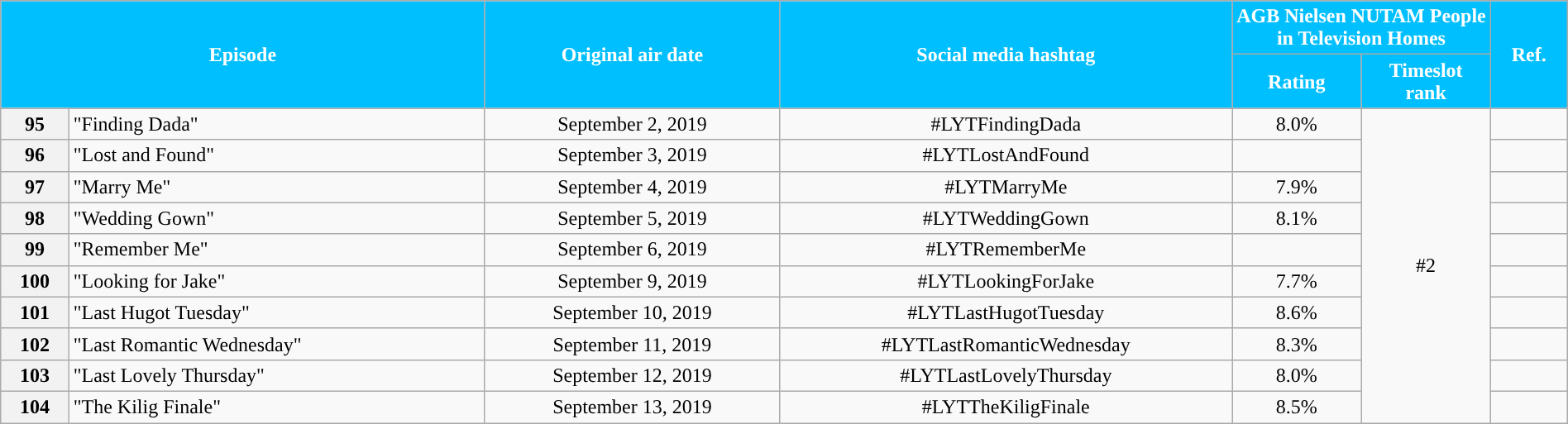<table class="wikitable" style="text-align:center; font-size:100%; line-height:18px;" width="100%">
<tr>
<th style="background-color:#00BFFF; color:#ffffff;" colspan="2" rowspan="2">Episode</th>
<th style="background-color:#00BFFF; color:white" rowspan="2">Original air date</th>
<th style="background-color:#00BFFF; color:white" rowspan="2">Social media hashtag</th>
<th style="background-color:#00BFFF; color:#ffffff;" colspan="2">AGB Nielsen NUTAM People in Television Homes</th>
<th style="background-color:#00BFFF; color:#ffffff;" rowspan="2">Ref.</th>
</tr>
<tr>
<th style="background-color:#00BFFF; width:75px; color:#ffffff;">Rating</th>
<th style="background-color:#00BFFF; width:75px; color:#ffffff;">Timeslot<br>rank</th>
</tr>
<tr>
<th>95</th>
<td style="text-align: left;">"Finding Dada"</td>
<td>September 2, 2019</td>
<td>#LYTFindingDada</td>
<td>8.0%</td>
<td rowspan="10">#2</td>
<td></td>
</tr>
<tr>
<th>96</th>
<td style="text-align: left;">"Lost and Found"</td>
<td>September 3, 2019</td>
<td>#LYTLostAndFound</td>
<td></td>
<td></td>
</tr>
<tr>
<th>97</th>
<td style="text-align: left;">"Marry Me"</td>
<td>September 4, 2019</td>
<td>#LYTMarryMe</td>
<td>7.9%</td>
<td></td>
</tr>
<tr>
<th>98</th>
<td style="text-align: left;">"Wedding Gown"</td>
<td>September 5, 2019</td>
<td>#LYTWeddingGown</td>
<td>8.1%</td>
<td></td>
</tr>
<tr>
<th>99</th>
<td style="text-align: left;">"Remember Me"</td>
<td>September 6, 2019</td>
<td>#LYTRememberMe</td>
<td></td>
<td></td>
</tr>
<tr>
<th>100</th>
<td style="text-align: left;">"Looking for Jake"</td>
<td>September 9, 2019</td>
<td>#LYTLookingForJake</td>
<td>7.7%</td>
<td></td>
</tr>
<tr>
<th>101</th>
<td style="text-align: left;">"Last Hugot Tuesday"</td>
<td>September 10, 2019</td>
<td>#LYTLastHugotTuesday</td>
<td>8.6%</td>
<td></td>
</tr>
<tr>
<th>102</th>
<td style="text-align: left;">"Last Romantic Wednesday"</td>
<td>September 11, 2019</td>
<td>#LYTLastRomanticWednesday</td>
<td>8.3%</td>
<td></td>
</tr>
<tr>
<th>103</th>
<td style="text-align: left;">"Last Lovely Thursday"</td>
<td>September 12, 2019</td>
<td>#LYTLastLovelyThursday</td>
<td>8.0%</td>
<td></td>
</tr>
<tr>
<th>104</th>
<td style="text-align: left;">"The Kilig Finale" </td>
<td>September 13, 2019</td>
<td>#LYTTheKiligFinale</td>
<td>8.5%</td>
<td></td>
</tr>
</table>
